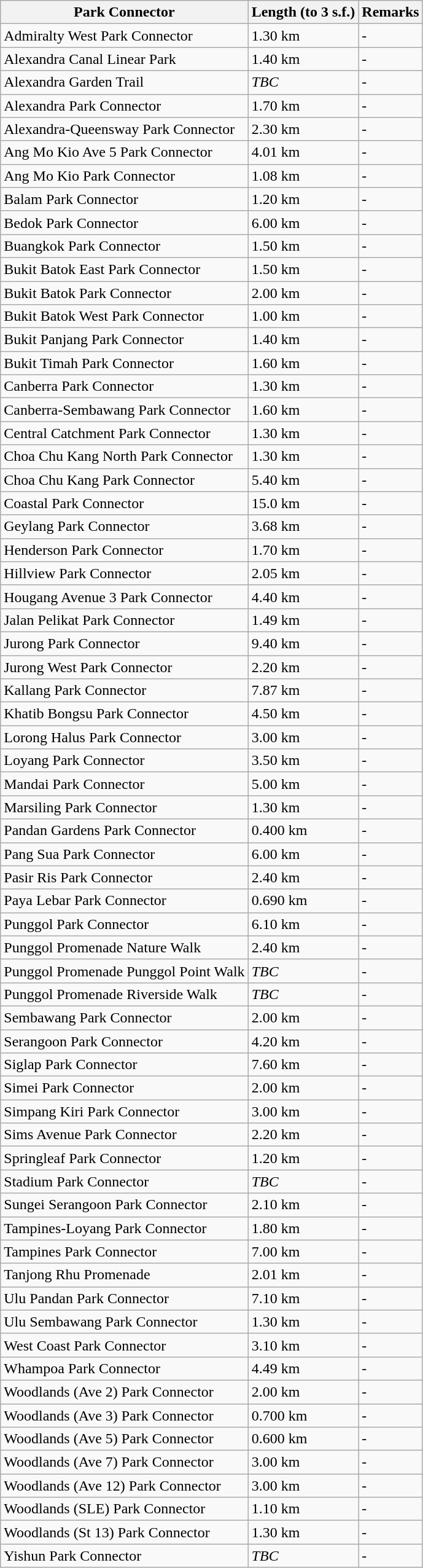<table class="wikitable sortable">
<tr>
<th>Park Connector</th>
<th>Length (to 3 s.f.)</th>
<th>Remarks</th>
</tr>
<tr>
<td>Admiralty West Park Connector</td>
<td>1.30 km</td>
<td>-</td>
</tr>
<tr>
<td>Alexandra Canal Linear Park</td>
<td>1.40 km</td>
<td>-</td>
</tr>
<tr>
<td>Alexandra Garden Trail</td>
<td><em>TBC</em></td>
<td>-</td>
</tr>
<tr>
<td>Alexandra Park Connector</td>
<td>1.70 km</td>
<td>-</td>
</tr>
<tr>
<td>Alexandra-Queensway Park Connector</td>
<td>2.30 km</td>
<td>-</td>
</tr>
<tr>
<td>Ang Mo Kio Ave 5 Park Connector</td>
<td>4.01 km</td>
<td>-</td>
</tr>
<tr>
<td>Ang Mo Kio Park Connector</td>
<td>1.08 km</td>
<td>-</td>
</tr>
<tr>
<td>Balam Park Connector</td>
<td>1.20 km</td>
<td>-</td>
</tr>
<tr>
<td>Bedok Park Connector</td>
<td>6.00 km</td>
<td>-</td>
</tr>
<tr>
<td>Buangkok Park Connector</td>
<td>1.50 km</td>
<td>-</td>
</tr>
<tr>
<td>Bukit Batok East Park Connector</td>
<td>1.50 km</td>
<td>-</td>
</tr>
<tr>
<td>Bukit Batok Park Connector</td>
<td>2.00 km</td>
<td>-</td>
</tr>
<tr>
<td>Bukit Batok West Park Connector</td>
<td>1.00 km</td>
<td>-</td>
</tr>
<tr>
<td>Bukit Panjang Park Connector</td>
<td>1.40 km</td>
<td>-</td>
</tr>
<tr>
<td>Bukit Timah Park Connector</td>
<td>1.60 km</td>
<td>-</td>
</tr>
<tr>
<td>Canberra Park Connector</td>
<td>1.30 km</td>
<td>-</td>
</tr>
<tr>
<td>Canberra-Sembawang Park Connector</td>
<td>1.60 km</td>
<td>-</td>
</tr>
<tr>
<td>Central Catchment Park Connector</td>
<td>1.30 km</td>
<td>-</td>
</tr>
<tr>
<td>Choa Chu Kang North Park Connector</td>
<td>1.30 km</td>
<td>-</td>
</tr>
<tr>
<td>Choa Chu Kang Park Connector</td>
<td>5.40 km</td>
<td>-</td>
</tr>
<tr>
<td>Coastal Park Connector</td>
<td>15.0 km</td>
<td>-</td>
</tr>
<tr>
<td>Geylang Park Connector</td>
<td>3.68 km</td>
<td>-</td>
</tr>
<tr>
<td>Henderson Park Connector</td>
<td>1.70 km</td>
<td>-</td>
</tr>
<tr>
<td>Hillview Park Connector</td>
<td>2.05 km</td>
<td>-</td>
</tr>
<tr>
<td>Hougang Avenue 3 Park Connector</td>
<td>4.40 km</td>
<td>-</td>
</tr>
<tr>
<td>Jalan Pelikat Park Connector</td>
<td>1.49 km</td>
<td>-</td>
</tr>
<tr>
<td>Jurong Park Connector</td>
<td>9.40 km</td>
<td>-</td>
</tr>
<tr>
<td>Jurong West Park Connector</td>
<td>2.20 km</td>
<td>-</td>
</tr>
<tr>
<td>Kallang Park Connector</td>
<td>7.87 km</td>
<td>-</td>
</tr>
<tr>
<td>Khatib Bongsu Park Connector</td>
<td>4.50 km</td>
<td>-</td>
</tr>
<tr>
<td>Lorong Halus Park Connector</td>
<td>3.00 km</td>
<td>-</td>
</tr>
<tr>
<td>Loyang Park Connector</td>
<td>3.50 km</td>
<td>-</td>
</tr>
<tr>
<td>Mandai Park Connector</td>
<td>5.00 km</td>
<td>-</td>
</tr>
<tr>
<td>Marsiling Park Connector</td>
<td>1.30 km</td>
<td>-</td>
</tr>
<tr>
<td>Pandan Gardens Park Connector</td>
<td>0.400 km</td>
<td>-</td>
</tr>
<tr>
<td>Pang Sua Park Connector</td>
<td>6.00 km</td>
<td>-</td>
</tr>
<tr>
<td>Pasir Ris Park Connector</td>
<td>2.40 km</td>
<td>-</td>
</tr>
<tr>
<td>Paya Lebar Park Connector</td>
<td>0.690 km</td>
<td>-</td>
</tr>
<tr>
<td>Punggol Park Connector</td>
<td>6.10 km</td>
<td>-</td>
</tr>
<tr>
<td>Punggol Promenade Nature Walk</td>
<td>2.40 km</td>
<td>-</td>
</tr>
<tr>
<td>Punggol Promenade Punggol Point Walk</td>
<td><em>TBC</em></td>
<td>-</td>
</tr>
<tr>
<td>Punggol Promenade Riverside Walk</td>
<td><em>TBC</em></td>
<td>-</td>
</tr>
<tr>
<td>Sembawang Park Connector</td>
<td>2.00 km</td>
<td>-</td>
</tr>
<tr>
<td>Serangoon Park Connector</td>
<td>4.20 km</td>
<td>-</td>
</tr>
<tr>
<td>Siglap Park Connector</td>
<td>7.60 km</td>
<td>-</td>
</tr>
<tr>
<td>Simei Park Connector</td>
<td>2.00 km</td>
<td>-</td>
</tr>
<tr>
<td>Simpang Kiri Park Connector</td>
<td>3.00 km</td>
<td>-</td>
</tr>
<tr>
<td>Sims Avenue Park Connector</td>
<td>2.20 km</td>
<td>-</td>
</tr>
<tr>
<td>Springleaf Park Connector</td>
<td>1.20 km</td>
<td>-</td>
</tr>
<tr>
<td>Stadium Park Connector</td>
<td><em>TBC</em></td>
<td>-</td>
</tr>
<tr>
<td>Sungei Serangoon Park Connector</td>
<td>2.10 km</td>
<td>-</td>
</tr>
<tr>
<td>Tampines-Loyang Park Connector</td>
<td>1.80 km</td>
<td>-</td>
</tr>
<tr>
<td>Tampines Park Connector</td>
<td>7.00 km</td>
<td>-</td>
</tr>
<tr>
<td>Tanjong Rhu Promenade</td>
<td>2.01 km</td>
<td>-</td>
</tr>
<tr>
<td>Ulu Pandan Park Connector</td>
<td>7.10 km</td>
<td>-</td>
</tr>
<tr>
<td>Ulu Sembawang Park Connector</td>
<td>1.30 km</td>
<td>-</td>
</tr>
<tr>
<td>West Coast Park Connector</td>
<td>3.10 km</td>
<td>-</td>
</tr>
<tr>
<td>Whampoa Park Connector</td>
<td>4.49 km</td>
<td>-</td>
</tr>
<tr>
<td>Woodlands (Ave 2) Park Connector</td>
<td>2.00 km</td>
<td>-</td>
</tr>
<tr>
<td>Woodlands (Ave 3) Park Connector</td>
<td>0.700 km</td>
<td>-</td>
</tr>
<tr>
<td>Woodlands (Ave 5) Park Connector</td>
<td>0.600 km</td>
<td>-</td>
</tr>
<tr>
<td>Woodlands (Ave 7) Park Connector</td>
<td>3.00 km</td>
<td>-</td>
</tr>
<tr>
<td>Woodlands (Ave 12) Park Connector</td>
<td>3.00 km</td>
<td>-</td>
</tr>
<tr>
<td>Woodlands (SLE) Park Connector</td>
<td>1.10 km</td>
<td>-</td>
</tr>
<tr>
<td>Woodlands (St 13) Park Connector</td>
<td>1.30 km</td>
<td>-</td>
</tr>
<tr>
<td>Yishun Park Connector</td>
<td><em>TBC</em></td>
<td>-</td>
</tr>
</table>
